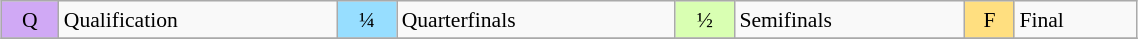<table class="wikitable" style="margin:0.5em auto; font-size:90%; line-height:1.25em;" width=60%;>
<tr>
<td style="background-color:#D0A9F5;text-align:center;">Q</td>
<td>Qualification</td>
<td style="background-color:#97DEFF;text-align:center;">¼</td>
<td>Quarterfinals</td>
<td style="background-color:#D9FFB2;text-align:center;">½</td>
<td>Semifinals</td>
<td style="background-color:#FFDF80;text-align:center;">F</td>
<td>Final</td>
</tr>
<tr>
</tr>
</table>
